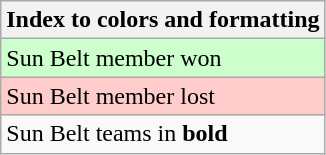<table class="wikitable">
<tr>
<th>Index to colors and formatting</th>
</tr>
<tr style="background:#cfc;">
<td>Sun Belt member won</td>
</tr>
<tr style="background:#fcc;">
<td>Sun Belt member lost</td>
</tr>
<tr>
<td>Sun Belt teams in <strong>bold</strong></td>
</tr>
</table>
